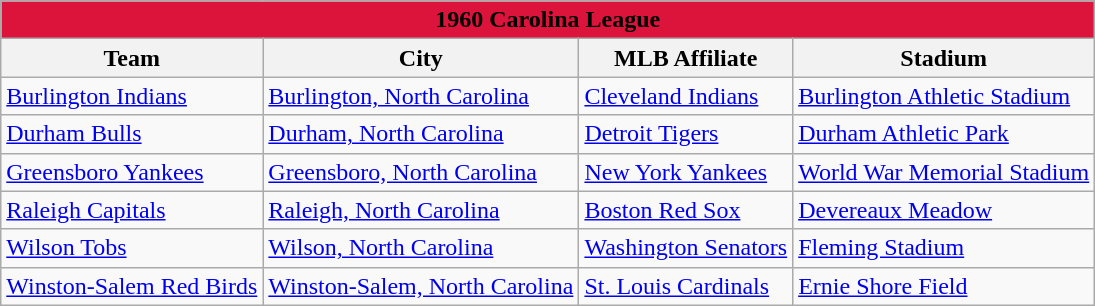<table class="wikitable" style="width:auto">
<tr>
<td bgcolor="#DC143C" align="center" colspan="7"><strong><span>1960 Carolina League</span></strong></td>
</tr>
<tr>
<th>Team</th>
<th>City</th>
<th>MLB Affiliate</th>
<th>Stadium</th>
</tr>
<tr>
<td><a href='#'>Burlington Indians</a></td>
<td><a href='#'>Burlington, North Carolina</a></td>
<td><a href='#'>Cleveland Indians</a></td>
<td><a href='#'>Burlington Athletic Stadium</a></td>
</tr>
<tr>
<td><a href='#'>Durham Bulls</a></td>
<td><a href='#'>Durham, North Carolina</a></td>
<td><a href='#'>Detroit Tigers</a></td>
<td><a href='#'>Durham Athletic Park</a></td>
</tr>
<tr>
<td><a href='#'>Greensboro Yankees</a></td>
<td><a href='#'>Greensboro, North Carolina</a></td>
<td><a href='#'>New York Yankees</a></td>
<td><a href='#'>World War Memorial Stadium</a></td>
</tr>
<tr>
<td><a href='#'>Raleigh Capitals</a></td>
<td><a href='#'>Raleigh, North Carolina</a></td>
<td><a href='#'>Boston Red Sox</a></td>
<td><a href='#'>Devereaux Meadow</a></td>
</tr>
<tr>
<td><a href='#'>Wilson Tobs</a></td>
<td><a href='#'>Wilson, North Carolina</a></td>
<td><a href='#'>Washington Senators</a></td>
<td><a href='#'>Fleming Stadium</a></td>
</tr>
<tr>
<td><a href='#'>Winston-Salem Red Birds</a></td>
<td><a href='#'>Winston-Salem, North Carolina</a></td>
<td><a href='#'>St. Louis Cardinals</a></td>
<td><a href='#'>Ernie Shore Field</a></td>
</tr>
</table>
